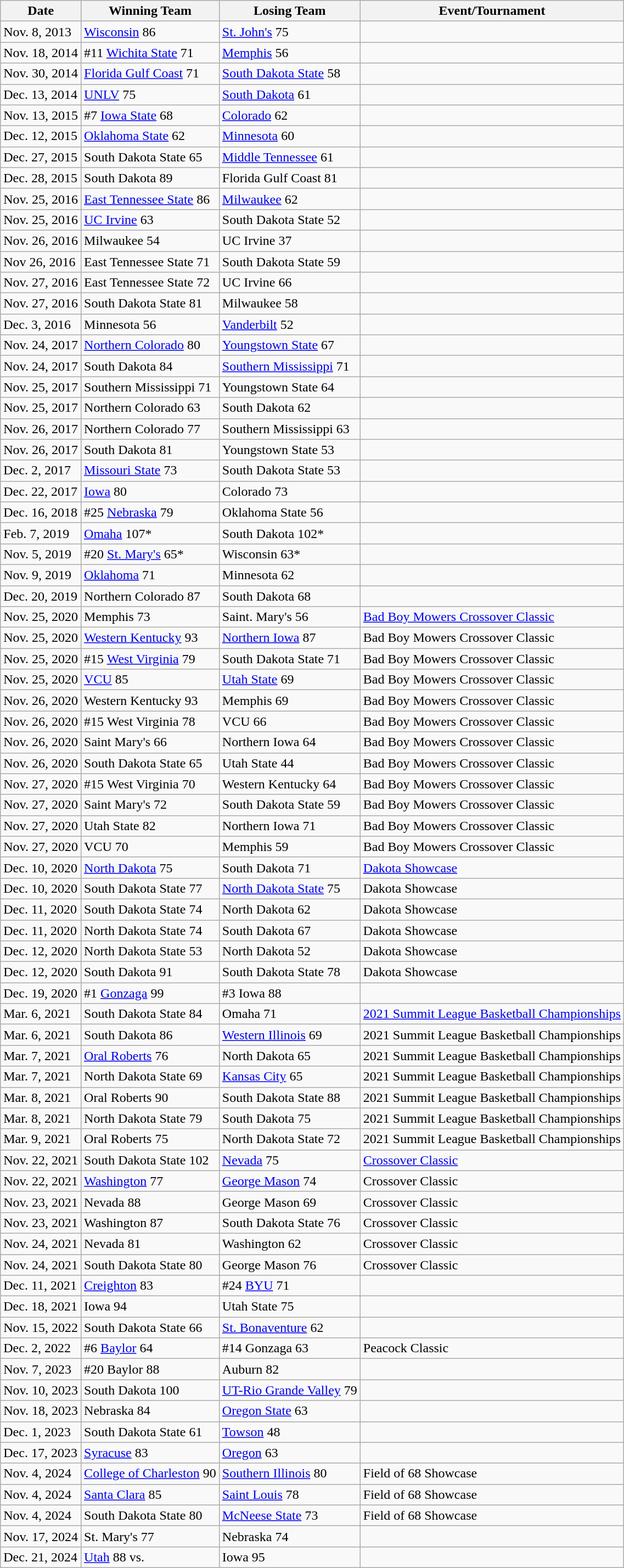<table class="wikitable">
<tr>
<th>Date</th>
<th>Winning Team</th>
<th>Losing Team</th>
<th>Event/Tournament</th>
</tr>
<tr>
<td>Nov. 8, 2013</td>
<td><a href='#'>Wisconsin</a> 86</td>
<td><a href='#'>St. John's</a> 75</td>
<td></td>
</tr>
<tr>
<td>Nov. 18, 2014</td>
<td>#11 <a href='#'>Wichita State</a> 71</td>
<td><a href='#'>Memphis</a> 56</td>
<td></td>
</tr>
<tr>
<td>Nov. 30, 2014</td>
<td><a href='#'>Florida Gulf Coast</a> 71</td>
<td><a href='#'>South Dakota State</a> 58</td>
<td></td>
</tr>
<tr>
<td>Dec. 13, 2014</td>
<td><a href='#'>UNLV</a> 75</td>
<td><a href='#'>South Dakota</a> 61</td>
<td></td>
</tr>
<tr>
<td>Nov. 13, 2015</td>
<td>#7 <a href='#'>Iowa State</a> 68</td>
<td><a href='#'>Colorado</a> 62</td>
<td></td>
</tr>
<tr>
<td>Dec. 12, 2015</td>
<td><a href='#'>Oklahoma State</a> 62</td>
<td><a href='#'>Minnesota</a> 60</td>
<td></td>
</tr>
<tr>
<td>Dec. 27, 2015</td>
<td>South Dakota State 65</td>
<td><a href='#'>Middle Tennessee</a> 61</td>
<td></td>
</tr>
<tr>
<td>Dec. 28, 2015</td>
<td>South Dakota 89</td>
<td>Florida Gulf Coast 81</td>
<td></td>
</tr>
<tr>
<td>Nov. 25, 2016</td>
<td><a href='#'>East Tennessee State</a> 86</td>
<td><a href='#'>Milwaukee</a> 62</td>
<td></td>
</tr>
<tr>
<td>Nov. 25, 2016</td>
<td><a href='#'>UC Irvine</a> 63</td>
<td>South Dakota State 52</td>
<td></td>
</tr>
<tr>
<td>Nov. 26, 2016</td>
<td>Milwaukee 54</td>
<td>UC Irvine 37</td>
<td></td>
</tr>
<tr>
<td>Nov 26, 2016</td>
<td>East Tennessee State 71</td>
<td>South Dakota State 59</td>
<td></td>
</tr>
<tr>
<td>Nov. 27, 2016</td>
<td>East Tennessee State 72</td>
<td>UC Irvine 66</td>
<td></td>
</tr>
<tr>
<td>Nov. 27, 2016</td>
<td>South Dakota State 81</td>
<td>Milwaukee 58</td>
<td></td>
</tr>
<tr>
<td>Dec. 3, 2016</td>
<td>Minnesota 56</td>
<td><a href='#'>Vanderbilt</a> 52</td>
<td></td>
</tr>
<tr>
<td>Nov. 24, 2017</td>
<td><a href='#'>Northern Colorado</a> 80</td>
<td><a href='#'>Youngstown State</a> 67</td>
<td></td>
</tr>
<tr>
<td>Nov. 24, 2017</td>
<td>South Dakota 84</td>
<td><a href='#'>Southern Mississippi</a> 71</td>
<td></td>
</tr>
<tr>
<td>Nov. 25, 2017</td>
<td>Southern Mississippi 71</td>
<td>Youngstown State 64</td>
<td></td>
</tr>
<tr>
<td>Nov. 25, 2017</td>
<td>Northern Colorado 63</td>
<td>South Dakota 62</td>
<td></td>
</tr>
<tr>
<td>Nov. 26, 2017</td>
<td>Northern Colorado 77</td>
<td>Southern Mississippi 63</td>
<td></td>
</tr>
<tr>
<td>Nov. 26, 2017</td>
<td>South Dakota 81</td>
<td>Youngstown State 53</td>
<td></td>
</tr>
<tr>
<td>Dec. 2, 2017</td>
<td><a href='#'>Missouri State</a> 73</td>
<td>South Dakota State 53</td>
<td></td>
</tr>
<tr>
<td>Dec. 22, 2017</td>
<td><a href='#'>Iowa</a> 80</td>
<td>Colorado 73</td>
<td></td>
</tr>
<tr>
<td>Dec. 16, 2018</td>
<td>#25 <a href='#'>Nebraska</a> 79</td>
<td>Oklahoma State 56</td>
<td></td>
</tr>
<tr>
<td>Feb. 7, 2019</td>
<td><a href='#'>Omaha</a> 107*</td>
<td>South Dakota 102*</td>
<td></td>
</tr>
<tr>
<td>Nov. 5, 2019</td>
<td>#20 <a href='#'>St. Mary's</a> 65*</td>
<td>Wisconsin 63*</td>
<td></td>
</tr>
<tr>
<td>Nov. 9, 2019</td>
<td><a href='#'>Oklahoma</a> 71</td>
<td>Minnesota 62</td>
<td></td>
</tr>
<tr>
<td>Dec. 20, 2019</td>
<td>Northern Colorado 87</td>
<td>South Dakota 68</td>
<td></td>
</tr>
<tr>
<td>Nov. 25, 2020</td>
<td>Memphis 73</td>
<td>Saint. Mary's 56</td>
<td><a href='#'>Bad Boy Mowers Crossover Classic</a></td>
</tr>
<tr>
<td>Nov. 25, 2020</td>
<td><a href='#'>Western Kentucky</a> 93</td>
<td><a href='#'>Northern Iowa</a> 87</td>
<td>Bad Boy Mowers Crossover Classic</td>
</tr>
<tr>
<td>Nov. 25, 2020</td>
<td>#15 <a href='#'>West Virginia</a> 79</td>
<td>South Dakota State 71</td>
<td>Bad Boy Mowers Crossover Classic</td>
</tr>
<tr>
<td>Nov. 25, 2020</td>
<td><a href='#'>VCU</a> 85</td>
<td><a href='#'>Utah State</a> 69</td>
<td>Bad Boy Mowers Crossover Classic</td>
</tr>
<tr>
<td>Nov. 26, 2020</td>
<td>Western Kentucky 93</td>
<td>Memphis 69</td>
<td>Bad Boy Mowers Crossover Classic</td>
</tr>
<tr>
<td>Nov. 26, 2020</td>
<td>#15 West Virginia 78</td>
<td>VCU 66</td>
<td>Bad Boy Mowers Crossover Classic</td>
</tr>
<tr>
<td>Nov. 26, 2020</td>
<td>Saint Mary's 66</td>
<td>Northern Iowa 64</td>
<td>Bad Boy Mowers Crossover Classic</td>
</tr>
<tr>
<td>Nov. 26, 2020</td>
<td>South Dakota State 65</td>
<td>Utah State 44</td>
<td>Bad Boy Mowers Crossover Classic</td>
</tr>
<tr>
<td>Nov. 27, 2020</td>
<td>#15 West Virginia 70</td>
<td>Western Kentucky 64</td>
<td>Bad Boy Mowers Crossover Classic</td>
</tr>
<tr>
<td>Nov. 27, 2020</td>
<td>Saint Mary's 72</td>
<td>South Dakota State 59</td>
<td>Bad Boy Mowers Crossover Classic</td>
</tr>
<tr>
<td>Nov. 27, 2020</td>
<td>Utah State 82</td>
<td>Northern Iowa 71</td>
<td>Bad Boy Mowers Crossover Classic</td>
</tr>
<tr>
<td>Nov. 27, 2020</td>
<td>VCU 70</td>
<td>Memphis 59</td>
<td>Bad Boy Mowers Crossover Classic</td>
</tr>
<tr>
<td>Dec. 10, 2020</td>
<td><a href='#'>North Dakota</a> 75</td>
<td>South Dakota 71</td>
<td><a href='#'>Dakota Showcase</a></td>
</tr>
<tr>
<td>Dec. 10, 2020</td>
<td>South Dakota State 77</td>
<td><a href='#'>North Dakota State</a> 75</td>
<td>Dakota Showcase</td>
</tr>
<tr>
<td>Dec. 11, 2020</td>
<td>South Dakota State 74</td>
<td>North Dakota 62</td>
<td>Dakota Showcase</td>
</tr>
<tr>
<td>Dec. 11, 2020</td>
<td>North Dakota State 74</td>
<td>South Dakota 67</td>
<td>Dakota Showcase</td>
</tr>
<tr>
<td>Dec. 12, 2020</td>
<td>North Dakota State 53</td>
<td>North Dakota 52</td>
<td>Dakota Showcase</td>
</tr>
<tr>
<td>Dec. 12, 2020</td>
<td>South Dakota 91</td>
<td>South Dakota State 78</td>
<td>Dakota Showcase</td>
</tr>
<tr>
<td>Dec. 19, 2020</td>
<td>#1 <a href='#'>Gonzaga</a> 99</td>
<td>#3 Iowa 88</td>
<td></td>
</tr>
<tr>
<td>Mar. 6, 2021</td>
<td>South Dakota State 84</td>
<td>Omaha 71</td>
<td><a href='#'>2021 Summit League Basketball Championships</a></td>
</tr>
<tr>
<td>Mar. 6, 2021</td>
<td>South Dakota 86</td>
<td><a href='#'>Western Illinois</a> 69</td>
<td>2021 Summit League Basketball Championships</td>
</tr>
<tr>
<td>Mar. 7, 2021</td>
<td><a href='#'>Oral Roberts</a> 76</td>
<td>North Dakota 65</td>
<td>2021 Summit League Basketball Championships</td>
</tr>
<tr>
<td>Mar. 7, 2021</td>
<td>North Dakota State 69</td>
<td><a href='#'>Kansas City</a> 65</td>
<td>2021 Summit League Basketball Championships</td>
</tr>
<tr>
<td>Mar. 8, 2021</td>
<td>Oral Roberts 90</td>
<td>South Dakota State 88</td>
<td>2021 Summit League Basketball Championships</td>
</tr>
<tr>
<td>Mar. 8, 2021</td>
<td>North Dakota State 79</td>
<td>South Dakota 75</td>
<td>2021 Summit League Basketball Championships</td>
</tr>
<tr>
<td>Mar. 9, 2021</td>
<td>Oral Roberts 75</td>
<td>North Dakota State 72</td>
<td>2021 Summit League Basketball Championships</td>
</tr>
<tr>
<td>Nov. 22, 2021</td>
<td>South Dakota State 102</td>
<td><a href='#'>Nevada</a> 75</td>
<td><a href='#'>Crossover Classic</a></td>
</tr>
<tr>
<td>Nov. 22, 2021</td>
<td><a href='#'>Washington</a> 77</td>
<td><a href='#'>George Mason</a> 74</td>
<td>Crossover Classic</td>
</tr>
<tr>
<td>Nov. 23, 2021</td>
<td>Nevada 88</td>
<td>George Mason 69</td>
<td>Crossover Classic</td>
</tr>
<tr>
<td>Nov. 23, 2021</td>
<td>Washington 87</td>
<td>South Dakota State 76</td>
<td>Crossover Classic</td>
</tr>
<tr>
<td>Nov. 24, 2021</td>
<td>Nevada 81</td>
<td>Washington 62</td>
<td>Crossover Classic</td>
</tr>
<tr>
<td>Nov. 24, 2021</td>
<td>South Dakota State 80</td>
<td>George Mason 76</td>
<td>Crossover Classic</td>
</tr>
<tr>
<td>Dec. 11, 2021</td>
<td><a href='#'>Creighton</a> 83</td>
<td>#24 <a href='#'>BYU</a> 71</td>
<td></td>
</tr>
<tr>
<td>Dec. 18, 2021</td>
<td>Iowa 94</td>
<td>Utah State 75</td>
<td></td>
</tr>
<tr>
<td>Nov. 15, 2022</td>
<td>South Dakota State 66</td>
<td><a href='#'>St. Bonaventure</a> 62</td>
<td></td>
</tr>
<tr>
<td>Dec. 2, 2022</td>
<td>#6 <a href='#'>Baylor</a> 64</td>
<td>#14 Gonzaga 63</td>
<td>Peacock Classic</td>
</tr>
<tr>
<td>Nov. 7, 2023</td>
<td>#20 Baylor 88</td>
<td>Auburn 82</td>
<td></td>
</tr>
<tr>
<td>Nov. 10, 2023</td>
<td>South Dakota 100</td>
<td><a href='#'>UT-Rio Grande Valley</a> 79</td>
<td></td>
</tr>
<tr>
<td>Nov. 18, 2023</td>
<td>Nebraska 84</td>
<td><a href='#'>Oregon State</a> 63</td>
<td></td>
</tr>
<tr>
<td>Dec. 1, 2023</td>
<td>South Dakota State 61</td>
<td><a href='#'>Towson</a> 48</td>
<td></td>
</tr>
<tr>
<td>Dec. 17, 2023</td>
<td><a href='#'>Syracuse</a> 83</td>
<td><a href='#'>Oregon</a> 63</td>
<td></td>
</tr>
<tr>
<td>Nov. 4, 2024</td>
<td><a href='#'>College of Charleston</a> 90</td>
<td><a href='#'>Southern Illinois</a> 80</td>
<td>Field of 68 Showcase</td>
</tr>
<tr>
<td>Nov. 4, 2024</td>
<td><a href='#'>Santa Clara</a> 85</td>
<td><a href='#'>Saint Louis</a> 78</td>
<td>Field of 68 Showcase</td>
</tr>
<tr>
<td>Nov. 4, 2024</td>
<td>South Dakota State 80</td>
<td><a href='#'>McNeese State</a> 73</td>
<td>Field of 68 Showcase</td>
</tr>
<tr>
<td>Nov. 17, 2024</td>
<td>St. Mary's 77</td>
<td>Nebraska 74</td>
<td></td>
</tr>
<tr>
<td>Dec. 21, 2024</td>
<td><a href='#'>Utah</a> 88 vs.</td>
<td>Iowa 95</td>
</tr>
</table>
